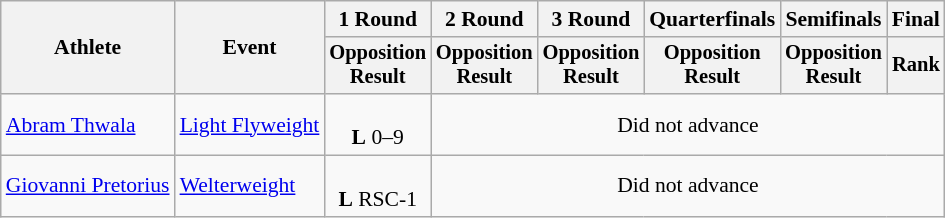<table class="wikitable" style="font-size:90%">
<tr>
<th rowspan="2">Athlete</th>
<th rowspan="2">Event</th>
<th>1 Round</th>
<th>2 Round</th>
<th>3 Round</th>
<th>Quarterfinals</th>
<th>Semifinals</th>
<th colspan=2>Final</th>
</tr>
<tr style="font-size:95%">
<th>Opposition<br>Result</th>
<th>Opposition<br>Result</th>
<th>Opposition<br>Result</th>
<th>Opposition<br>Result</th>
<th>Opposition<br>Result</th>
<th>Rank</th>
</tr>
<tr align=center>
<td align=left><a href='#'>Abram Thwala</a></td>
<td align=left><a href='#'>Light Flyweight</a></td>
<td><br><strong>L</strong> 0–9</td>
<td colspan=5>Did not advance</td>
</tr>
<tr align=center>
<td align=left><a href='#'>Giovanni Pretorius</a></td>
<td align=left><a href='#'>Welterweight</a></td>
<td><br><strong>L</strong> RSC-1</td>
<td colspan=6>Did not advance</td>
</tr>
</table>
